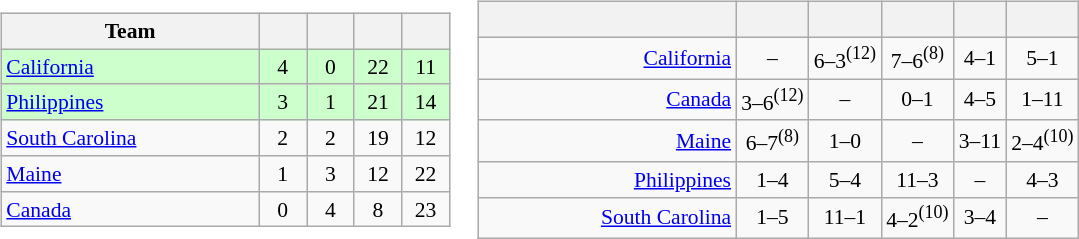<table>
<tr>
<td><br><table class="wikitable" style="text-align: center; font-size: 90%;">
<tr>
<th width=165>Team</th>
<th width=25></th>
<th width=25></th>
<th width=25></th>
<th width=25></th>
</tr>
<tr bgcolor="#ccffcc">
<td align="left"> <a href='#'>California</a></td>
<td>4</td>
<td>0</td>
<td>22</td>
<td>11</td>
</tr>
<tr bgcolor="#ccffcc">
<td align="left"> <a href='#'>Philippines</a></td>
<td>3</td>
<td>1</td>
<td>21</td>
<td>14</td>
</tr>
<tr>
<td align="left"> <a href='#'>South Carolina</a></td>
<td>2</td>
<td>2</td>
<td>19</td>
<td>12</td>
</tr>
<tr>
<td align="left"> <a href='#'>Maine</a></td>
<td>1</td>
<td>3</td>
<td>12</td>
<td>22</td>
</tr>
<tr>
<td align="left"> <a href='#'>Canada</a></td>
<td>0</td>
<td>4</td>
<td>8</td>
<td>23</td>
</tr>
</table>
</td>
<td><br><table class="wikitable" style="text-align:center; font-size:90%;">
<tr>
<th width=165> </th>
<th></th>
<th></th>
<th></th>
<th></th>
<th></th>
</tr>
<tr>
<td style="text-align:right;"><a href='#'>California</a> </td>
<td>–</td>
<td>6–3<sup>(12)</sup></td>
<td>7–6<sup>(8)</sup></td>
<td>4–1</td>
<td>5–1</td>
</tr>
<tr>
<td style="text-align:right;"><a href='#'>Canada</a> </td>
<td>3–6<sup>(12)</sup></td>
<td>–</td>
<td>0–1</td>
<td>4–5</td>
<td>1–11</td>
</tr>
<tr>
<td style="text-align:right;"><a href='#'>Maine</a> </td>
<td>6–7<sup>(8)</sup></td>
<td>1–0</td>
<td>–</td>
<td>3–11</td>
<td>2–4<sup>(10)</sup></td>
</tr>
<tr>
<td style="text-align:right;"><a href='#'>Philippines</a> </td>
<td>1–4</td>
<td>5–4</td>
<td>11–3</td>
<td>–</td>
<td>4–3</td>
</tr>
<tr>
<td style="text-align:right;"><a href='#'>South Carolina</a> </td>
<td>1–5</td>
<td>11–1</td>
<td>4–2<sup>(10)</sup></td>
<td>3–4</td>
<td>–</td>
</tr>
</table>
</td>
</tr>
</table>
